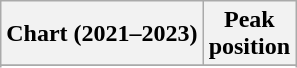<table class="wikitable sortable plainrowheaders" style="text-align:center">
<tr>
<th scope="col">Chart (2021–2023)</th>
<th scope="col">Peak<br>position</th>
</tr>
<tr>
</tr>
<tr>
</tr>
<tr>
</tr>
<tr>
</tr>
</table>
